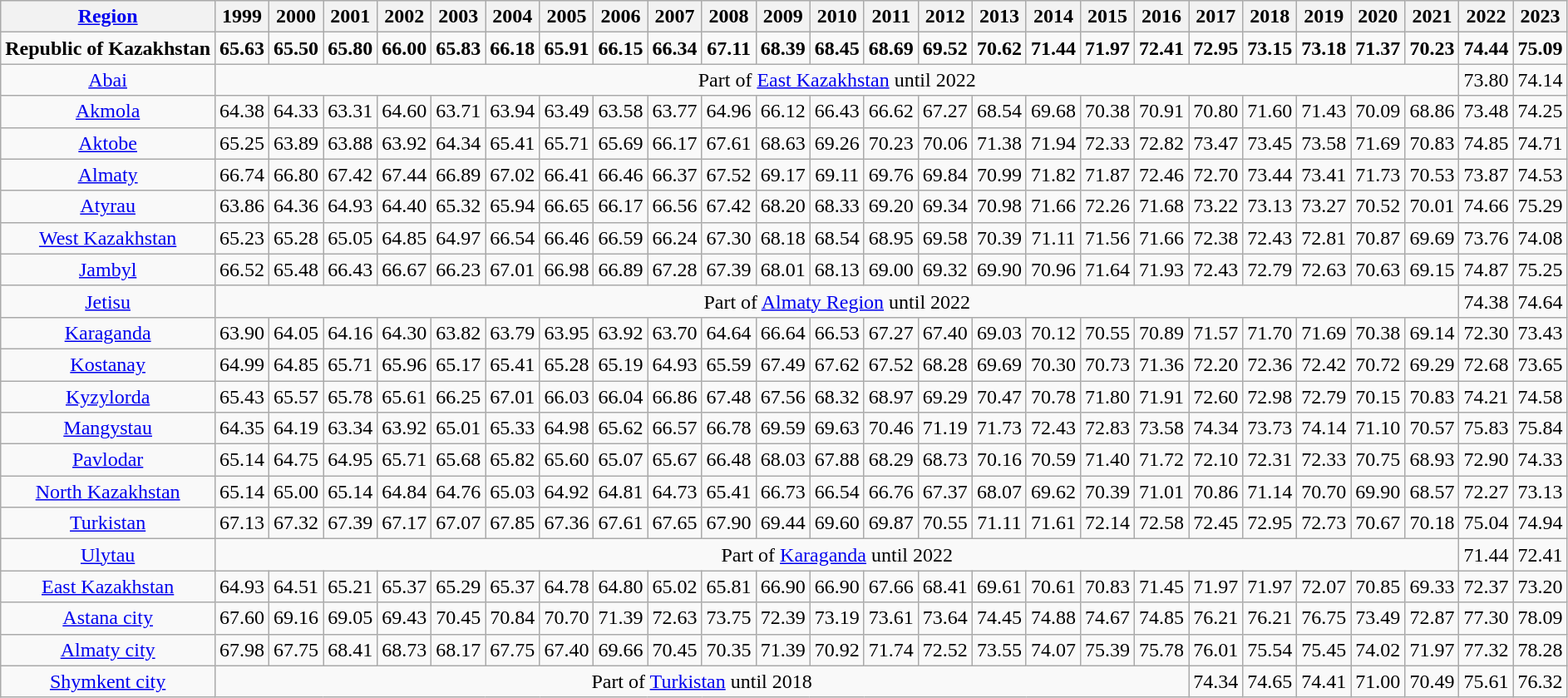<table class="wikitable sortable mw-datatable static-row-numbers sort-under col1left" style="text-align:center; white-space: nowrap;">
<tr>
<th><a href='#'>Region</a></th>
<th data-sort-type=number>1999</th>
<th data-sort-type=number>2000</th>
<th data-sort-type=number>2001</th>
<th data-sort-type=number>2002</th>
<th data-sort-type=number>2003</th>
<th data-sort-type=number>2004</th>
<th data-sort-type=number>2005</th>
<th data-sort-type=number>2006</th>
<th data-sort-type=number>2007</th>
<th data-sort-type=number>2008</th>
<th data-sort-type=number>2009</th>
<th data-sort-type=number>2010</th>
<th data-sort-type=number>2011</th>
<th data-sort-type=number>2012</th>
<th data-sort-type=number>2013</th>
<th data-sort-type=number>2014</th>
<th data-sort-type=number>2015</th>
<th data-sort-type=number>2016</th>
<th data-sort-type=number>2017</th>
<th data-sort-type=number>2018</th>
<th data-sort-type=number>2019</th>
<th data-sort-type=number>2020</th>
<th data-sort-type=number>2021</th>
<th data-sort-type=number>2022</th>
<th data-sort-type=number>2023</th>
</tr>
<tr>
<td><strong>Republic of Kazakhstan</strong></td>
<td><strong>65.63</strong></td>
<td><strong>65.50</strong></td>
<td><strong>65.80</strong></td>
<td><strong>66.00</strong></td>
<td><strong>65.83</strong></td>
<td><strong>66.18</strong></td>
<td><strong>65.91</strong></td>
<td><strong>66.15</strong></td>
<td><strong>66.34</strong></td>
<td><strong>67.11</strong></td>
<td><strong>68.39</strong></td>
<td><strong>68.45</strong></td>
<td><strong>68.69</strong></td>
<td><strong>69.52</strong></td>
<td><strong>70.62</strong></td>
<td><strong>71.44</strong></td>
<td><strong>71.97</strong></td>
<td><strong>72.41</strong></td>
<td><strong>72.95</strong></td>
<td><strong>73.15</strong></td>
<td><strong>73.18</strong></td>
<td><strong>71.37</strong></td>
<td><strong>70.23</strong></td>
<td><strong>74.44</strong></td>
<td><strong>75.09</strong></td>
</tr>
<tr>
<td><a href='#'>Abai</a></td>
<td colspan="23">Part of <a href='#'>East Kazakhstan</a> until 2022</td>
<td>73.80</td>
<td>74.14</td>
</tr>
<tr>
<td><a href='#'>Akmola</a></td>
<td>64.38</td>
<td>64.33</td>
<td>63.31</td>
<td>64.60</td>
<td>63.71</td>
<td>63.94</td>
<td>63.49</td>
<td>63.58</td>
<td>63.77</td>
<td>64.96</td>
<td>66.12</td>
<td>66.43</td>
<td>66.62</td>
<td>67.27</td>
<td>68.54</td>
<td>69.68</td>
<td>70.38</td>
<td>70.91</td>
<td>70.80</td>
<td>71.60</td>
<td>71.43</td>
<td>70.09</td>
<td>68.86</td>
<td>73.48</td>
<td>74.25</td>
</tr>
<tr>
<td><a href='#'>Aktobe</a></td>
<td>65.25</td>
<td>63.89</td>
<td>63.88</td>
<td>63.92</td>
<td>64.34</td>
<td>65.41</td>
<td>65.71</td>
<td>65.69</td>
<td>66.17</td>
<td>67.61</td>
<td>68.63</td>
<td>69.26</td>
<td>70.23</td>
<td>70.06</td>
<td>71.38</td>
<td>71.94</td>
<td>72.33</td>
<td>72.82</td>
<td>73.47</td>
<td>73.45</td>
<td>73.58</td>
<td>71.69</td>
<td>70.83</td>
<td>74.85</td>
<td>74.71</td>
</tr>
<tr>
<td><a href='#'>Almaty</a></td>
<td>66.74</td>
<td>66.80</td>
<td>67.42</td>
<td>67.44</td>
<td>66.89</td>
<td>67.02</td>
<td>66.41</td>
<td>66.46</td>
<td>66.37</td>
<td>67.52</td>
<td>69.17</td>
<td>69.11</td>
<td>69.76</td>
<td>69.84</td>
<td>70.99</td>
<td>71.82</td>
<td>71.87</td>
<td>72.46</td>
<td>72.70</td>
<td>73.44</td>
<td>73.41</td>
<td>71.73</td>
<td>70.53</td>
<td>73.87</td>
<td>74.53</td>
</tr>
<tr>
<td><a href='#'>Atyrau</a></td>
<td>63.86</td>
<td>64.36</td>
<td>64.93</td>
<td>64.40</td>
<td>65.32</td>
<td>65.94</td>
<td>66.65</td>
<td>66.17</td>
<td>66.56</td>
<td>67.42</td>
<td>68.20</td>
<td>68.33</td>
<td>69.20</td>
<td>69.34</td>
<td>70.98</td>
<td>71.66</td>
<td>72.26</td>
<td>71.68</td>
<td>73.22</td>
<td>73.13</td>
<td>73.27</td>
<td>70.52</td>
<td>70.01</td>
<td>74.66</td>
<td>75.29</td>
</tr>
<tr>
<td><a href='#'>West Kazakhstan</a></td>
<td>65.23</td>
<td>65.28</td>
<td>65.05</td>
<td>64.85</td>
<td>64.97</td>
<td>66.54</td>
<td>66.46</td>
<td>66.59</td>
<td>66.24</td>
<td>67.30</td>
<td>68.18</td>
<td>68.54</td>
<td>68.95</td>
<td>69.58</td>
<td>70.39</td>
<td>71.11</td>
<td>71.56</td>
<td>71.66</td>
<td>72.38</td>
<td>72.43</td>
<td>72.81</td>
<td>70.87</td>
<td>69.69</td>
<td>73.76</td>
<td>74.08</td>
</tr>
<tr>
<td><a href='#'>Jambyl</a></td>
<td>66.52</td>
<td>65.48</td>
<td>66.43</td>
<td>66.67</td>
<td>66.23</td>
<td>67.01</td>
<td>66.98</td>
<td>66.89</td>
<td>67.28</td>
<td>67.39</td>
<td>68.01</td>
<td>68.13</td>
<td>69.00</td>
<td>69.32</td>
<td>69.90</td>
<td>70.96</td>
<td>71.64</td>
<td>71.93</td>
<td>72.43</td>
<td>72.79</td>
<td>72.63</td>
<td>70.63</td>
<td>69.15</td>
<td>74.87</td>
<td>75.25</td>
</tr>
<tr>
<td><a href='#'>Jetisu</a></td>
<td colspan="23">Part of <a href='#'>Almaty Region</a> until 2022</td>
<td>74.38</td>
<td>74.64</td>
</tr>
<tr>
<td><a href='#'>Karaganda</a></td>
<td>63.90</td>
<td>64.05</td>
<td>64.16</td>
<td>64.30</td>
<td>63.82</td>
<td>63.79</td>
<td>63.95</td>
<td>63.92</td>
<td>63.70</td>
<td>64.64</td>
<td>66.64</td>
<td>66.53</td>
<td>67.27</td>
<td>67.40</td>
<td>69.03</td>
<td>70.12</td>
<td>70.55</td>
<td>70.89</td>
<td>71.57</td>
<td>71.70</td>
<td>71.69</td>
<td>70.38</td>
<td>69.14</td>
<td>72.30</td>
<td>73.43</td>
</tr>
<tr>
<td><a href='#'>Kostanay</a></td>
<td>64.99</td>
<td>64.85</td>
<td>65.71</td>
<td>65.96</td>
<td>65.17</td>
<td>65.41</td>
<td>65.28</td>
<td>65.19</td>
<td>64.93</td>
<td>65.59</td>
<td>67.49</td>
<td>67.62</td>
<td>67.52</td>
<td>68.28</td>
<td>69.69</td>
<td>70.30</td>
<td>70.73</td>
<td>71.36</td>
<td>72.20</td>
<td>72.36</td>
<td>72.42</td>
<td>70.72</td>
<td>69.29</td>
<td>72.68</td>
<td>73.65</td>
</tr>
<tr>
<td><a href='#'>Kyzylorda</a></td>
<td>65.43</td>
<td>65.57</td>
<td>65.78</td>
<td>65.61</td>
<td>66.25</td>
<td>67.01</td>
<td>66.03</td>
<td>66.04</td>
<td>66.86</td>
<td>67.48</td>
<td>67.56</td>
<td>68.32</td>
<td>68.97</td>
<td>69.29</td>
<td>70.47</td>
<td>70.78</td>
<td>71.80</td>
<td>71.91</td>
<td>72.60</td>
<td>72.98</td>
<td>72.79</td>
<td>70.15</td>
<td>70.83</td>
<td>74.21</td>
<td>74.58</td>
</tr>
<tr>
<td><a href='#'>Mangystau</a></td>
<td>64.35</td>
<td>64.19</td>
<td>63.34</td>
<td>63.92</td>
<td>65.01</td>
<td>65.33</td>
<td>64.98</td>
<td>65.62</td>
<td>66.57</td>
<td>66.78</td>
<td>69.59</td>
<td>69.63</td>
<td>70.46</td>
<td>71.19</td>
<td>71.73</td>
<td>72.43</td>
<td>72.83</td>
<td>73.58</td>
<td>74.34</td>
<td>73.73</td>
<td>74.14</td>
<td>71.10</td>
<td>70.57</td>
<td>75.83</td>
<td>75.84</td>
</tr>
<tr>
<td><a href='#'>Pavlodar</a></td>
<td>65.14</td>
<td>64.75</td>
<td>64.95</td>
<td>65.71</td>
<td>65.68</td>
<td>65.82</td>
<td>65.60</td>
<td>65.07</td>
<td>65.67</td>
<td>66.48</td>
<td>68.03</td>
<td>67.88</td>
<td>68.29</td>
<td>68.73</td>
<td>70.16</td>
<td>70.59</td>
<td>71.40</td>
<td>71.72</td>
<td>72.10</td>
<td>72.31</td>
<td>72.33</td>
<td>70.75</td>
<td>68.93</td>
<td>72.90</td>
<td>74.33</td>
</tr>
<tr>
<td><a href='#'>North Kazakhstan</a></td>
<td>65.14</td>
<td>65.00</td>
<td>65.14</td>
<td>64.84</td>
<td>64.76</td>
<td>65.03</td>
<td>64.92</td>
<td>64.81</td>
<td>64.73</td>
<td>65.41</td>
<td>66.73</td>
<td>66.54</td>
<td>66.76</td>
<td>67.37</td>
<td>68.07</td>
<td>69.62</td>
<td>70.39</td>
<td>71.01</td>
<td>70.86</td>
<td>71.14</td>
<td>70.70</td>
<td>69.90</td>
<td>68.57</td>
<td>72.27</td>
<td>73.13</td>
</tr>
<tr>
<td><a href='#'>Turkistan</a></td>
<td>67.13</td>
<td>67.32</td>
<td>67.39</td>
<td>67.17</td>
<td>67.07</td>
<td>67.85</td>
<td>67.36</td>
<td>67.61</td>
<td>67.65</td>
<td>67.90</td>
<td>69.44</td>
<td>69.60</td>
<td>69.87</td>
<td>70.55</td>
<td>71.11</td>
<td>71.61</td>
<td>72.14</td>
<td>72.58</td>
<td>72.45</td>
<td>72.95</td>
<td>72.73</td>
<td>70.67</td>
<td>70.18</td>
<td>75.04</td>
<td>74.94</td>
</tr>
<tr>
<td><a href='#'>Ulytau</a></td>
<td class="sortbottom" colspan="23">Part of <a href='#'>Karaganda</a> until 2022</td>
<td>71.44</td>
<td>72.41</td>
</tr>
<tr>
<td><a href='#'>East Kazakhstan</a></td>
<td>64.93</td>
<td>64.51</td>
<td>65.21</td>
<td>65.37</td>
<td>65.29</td>
<td>65.37</td>
<td>64.78</td>
<td>64.80</td>
<td>65.02</td>
<td>65.81</td>
<td>66.90</td>
<td>66.90</td>
<td>67.66</td>
<td>68.41</td>
<td>69.61</td>
<td>70.61</td>
<td>70.83</td>
<td>71.45</td>
<td>71.97</td>
<td>71.97</td>
<td>72.07</td>
<td>70.85</td>
<td>69.33</td>
<td>72.37</td>
<td>73.20</td>
</tr>
<tr>
<td><a href='#'>Astana city</a></td>
<td>67.60</td>
<td>69.16</td>
<td>69.05</td>
<td>69.43</td>
<td>70.45</td>
<td>70.84</td>
<td>70.70</td>
<td>71.39</td>
<td>72.63</td>
<td>73.75</td>
<td>72.39</td>
<td>73.19</td>
<td>73.61</td>
<td>73.64</td>
<td>74.45</td>
<td>74.88</td>
<td>74.67</td>
<td>74.85</td>
<td>76.21</td>
<td>76.21</td>
<td>76.75</td>
<td>73.49</td>
<td>72.87</td>
<td>77.30</td>
<td>78.09</td>
</tr>
<tr>
<td><a href='#'>Almaty city</a></td>
<td>67.98</td>
<td>67.75</td>
<td>68.41</td>
<td>68.73</td>
<td>68.17</td>
<td>67.75</td>
<td>67.40</td>
<td>69.66</td>
<td>70.45</td>
<td>70.35</td>
<td>71.39</td>
<td>70.92</td>
<td>71.74</td>
<td>72.52</td>
<td>73.55</td>
<td>74.07</td>
<td>75.39</td>
<td>75.78</td>
<td>76.01</td>
<td>75.54</td>
<td>75.45</td>
<td>74.02</td>
<td>71.97</td>
<td>77.32</td>
<td>78.28</td>
</tr>
<tr>
<td><a href='#'>Shymkent city</a></td>
<td colspan="18">Part of <a href='#'>Turkistan</a> until 2018</td>
<td>74.34</td>
<td>74.65</td>
<td>74.41</td>
<td>71.00</td>
<td>70.49</td>
<td>75.61</td>
<td>76.32</td>
</tr>
</table>
